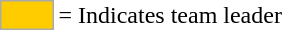<table>
<tr>
<td style="background-color:#FFCC00; border:1px solid #aaaaaa; width:2em;"></td>
<td>= Indicates team leader</td>
</tr>
</table>
